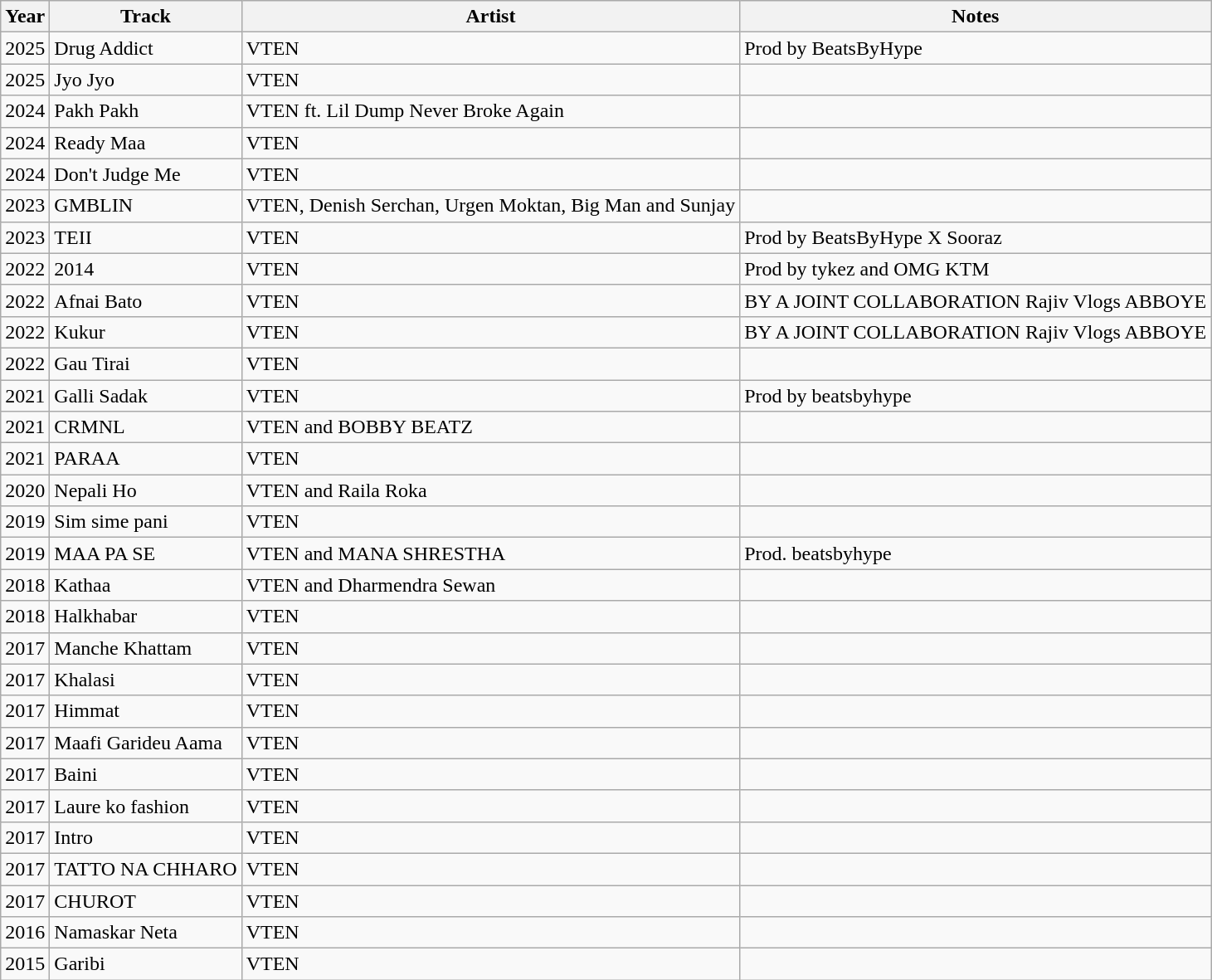<table class="wikitable">
<tr>
<th>Year</th>
<th>Track</th>
<th>Artist</th>
<th>Notes</th>
</tr>
<tr>
<td>2025</td>
<td>Drug Addict</td>
<td>VTEN</td>
<td>Prod by BeatsByHype</td>
</tr>
<tr>
<td>2025</td>
<td>Jyo Jyo</td>
<td>VTEN</td>
<td></td>
</tr>
<tr>
<td>2024</td>
<td>Pakh Pakh</td>
<td>VTEN ft. Lil Dump Never Broke Again</td>
<td></td>
</tr>
<tr>
<td>2024</td>
<td>Ready Maa</td>
<td>VTEN</td>
<td></td>
</tr>
<tr>
<td>2024</td>
<td>Don't Judge Me</td>
<td>VTEN</td>
<td></td>
</tr>
<tr>
<td>2023</td>
<td>GMBLIN</td>
<td>VTEN, Denish Serchan, Urgen Moktan, Big Man and Sunjay</td>
<td></td>
</tr>
<tr>
<td>2023</td>
<td>TEII</td>
<td>VTEN</td>
<td>Prod by BeatsByHype X Sooraz</td>
</tr>
<tr>
<td>2022</td>
<td>2014</td>
<td>VTEN</td>
<td>Prod by tykez and OMG KTM</td>
</tr>
<tr>
<td>2022</td>
<td>Afnai Bato</td>
<td>VTEN</td>
<td>BY A JOINT COLLABORATION Rajiv Vlogs ABBOYE</td>
</tr>
<tr>
<td>2022</td>
<td>Kukur</td>
<td>VTEN</td>
<td>BY A JOINT COLLABORATION Rajiv Vlogs ABBOYE</td>
</tr>
<tr>
<td>2022</td>
<td>Gau Tirai</td>
<td>VTEN</td>
<td></td>
</tr>
<tr>
<td>2021</td>
<td>Galli Sadak</td>
<td>VTEN</td>
<td>Prod by beatsbyhype</td>
</tr>
<tr>
<td>2021</td>
<td>CRMNL</td>
<td>VTEN and BOBBY BEATZ</td>
<td></td>
</tr>
<tr>
<td>2021</td>
<td>PARAA</td>
<td>VTEN</td>
<td></td>
</tr>
<tr>
<td>2020</td>
<td>Nepali Ho</td>
<td>VTEN and Raila Roka</td>
<td></td>
</tr>
<tr>
<td>2019</td>
<td>Sim sime pani</td>
<td>VTEN</td>
<td></td>
</tr>
<tr>
<td>2019</td>
<td>MAA PA SE</td>
<td>VTEN and MANA SHRESTHA</td>
<td>Prod. beatsbyhype</td>
</tr>
<tr>
<td>2018</td>
<td>Kathaa</td>
<td>VTEN and Dharmendra Sewan</td>
<td></td>
</tr>
<tr>
<td>2018</td>
<td>Halkhabar</td>
<td>VTEN</td>
<td></td>
</tr>
<tr>
<td>2017</td>
<td>Manche Khattam</td>
<td>VTEN</td>
<td></td>
</tr>
<tr>
<td>2017</td>
<td>Khalasi</td>
<td>VTEN</td>
<td></td>
</tr>
<tr>
<td>2017</td>
<td>Himmat</td>
<td>VTEN</td>
<td></td>
</tr>
<tr>
<td>2017</td>
<td>Maafi Garideu Aama</td>
<td>VTEN</td>
<td></td>
</tr>
<tr>
<td>2017</td>
<td>Baini</td>
<td>VTEN</td>
<td></td>
</tr>
<tr>
<td>2017</td>
<td>Laure ko fashion</td>
<td>VTEN</td>
<td></td>
</tr>
<tr>
<td>2017</td>
<td>Intro</td>
<td>VTEN</td>
<td></td>
</tr>
<tr>
<td>2017</td>
<td>TATTO NA CHHARO</td>
<td>VTEN</td>
<td></td>
</tr>
<tr>
<td>2017</td>
<td>CHUROT</td>
<td>VTEN</td>
<td></td>
</tr>
<tr>
<td>2016</td>
<td>Namaskar Neta</td>
<td>VTEN</td>
<td></td>
</tr>
<tr>
<td>2015</td>
<td>Garibi</td>
<td>VTEN</td>
<td></td>
</tr>
</table>
